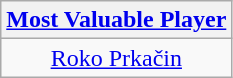<table class=wikitable style="text-align:center">
<tr>
<th><a href='#'>Most Valuable Player</a></th>
</tr>
<tr>
<td> <a href='#'>Roko Prkačin</a></td>
</tr>
</table>
